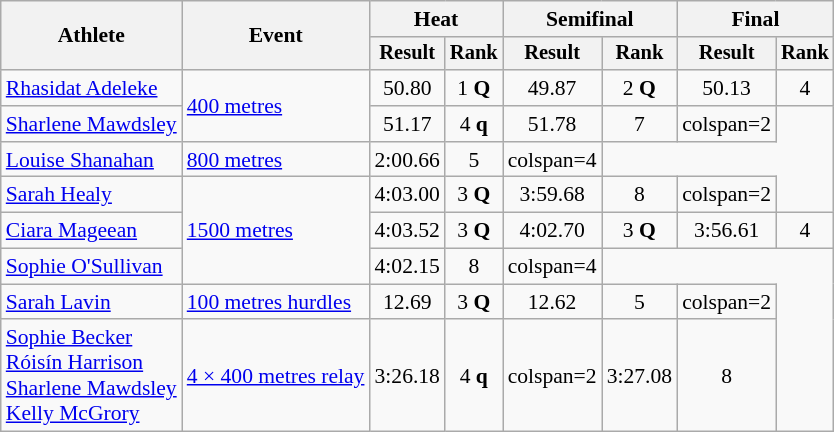<table class="wikitable" style="font-size:90%">
<tr>
<th rowspan="2">Athlete</th>
<th rowspan="2">Event</th>
<th colspan="2">Heat</th>
<th colspan="2">Semifinal</th>
<th colspan="2">Final</th>
</tr>
<tr style="font-size:95%">
<th>Result</th>
<th>Rank</th>
<th>Result</th>
<th>Rank</th>
<th>Result</th>
<th>Rank</th>
</tr>
<tr align="center">
<td align=left><a href='#'>Rhasidat Adeleke</a></td>
<td align=left rowspan=2><a href='#'>400 metres</a></td>
<td>50.80</td>
<td>1 <strong>Q</strong></td>
<td>49.87</td>
<td>2 <strong>Q</strong></td>
<td>50.13</td>
<td>4</td>
</tr>
<tr align="center">
<td align=left><a href='#'>Sharlene Mawdsley</a></td>
<td>51.17 </td>
<td>4 <strong>q</strong></td>
<td>51.78</td>
<td>7</td>
<td>colspan=2 </td>
</tr>
<tr align="center">
<td align=left><a href='#'>Louise Shanahan</a></td>
<td align=left><a href='#'>800 metres</a></td>
<td>2:00.66</td>
<td>5</td>
<td>colspan=4 </td>
</tr>
<tr align="center">
<td align=left><a href='#'>Sarah Healy</a></td>
<td align=left rowspan=3><a href='#'>1500 metres</a></td>
<td>4:03.00</td>
<td>3 <strong>Q</strong></td>
<td>3:59.68 </td>
<td>8</td>
<td>colspan=2 </td>
</tr>
<tr align="center">
<td align=left><a href='#'>Ciara Mageean</a></td>
<td>4:03.52</td>
<td>3 <strong>Q</strong></td>
<td>4:02.70</td>
<td>3 <strong>Q</strong></td>
<td>3:56.61 </td>
<td>4</td>
</tr>
<tr align="center">
<td align=left><a href='#'>Sophie O'Sullivan</a></td>
<td>4:02.15 </td>
<td>8</td>
<td>colspan=4 </td>
</tr>
<tr align="center">
<td align=left><a href='#'>Sarah Lavin</a></td>
<td align=left><a href='#'>100 metres hurdles</a></td>
<td>12.69</td>
<td>3 <strong>Q</strong></td>
<td>12.62 </td>
<td>5</td>
<td>colspan=2 </td>
</tr>
<tr align=center>
<td align=left><a href='#'>Sophie Becker</a><br><a href='#'>Róisín Harrison</a><br><a href='#'>Sharlene Mawdsley</a><br><a href='#'>Kelly McGrory</a></td>
<td align=left><a href='#'>4 × 400 metres relay</a></td>
<td>3:26.18 </td>
<td>4 <strong>q</strong></td>
<td>colspan=2</td>
<td>3:27.08</td>
<td>8</td>
</tr>
</table>
